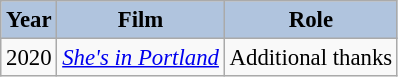<table class="wikitable" style="font-size:95%;">
<tr>
<th style="background:#B0C4DE;">Year</th>
<th style="background:#B0C4DE;">Film</th>
<th style="background:#B0C4DE;">Role</th>
</tr>
<tr>
<td>2020</td>
<td><em><a href='#'>She's in Portland</a></em></td>
<td>Additional thanks</td>
</tr>
</table>
